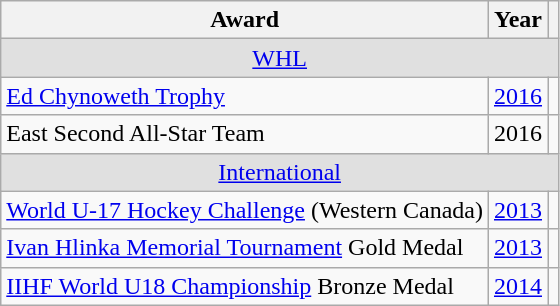<table class="wikitable">
<tr>
<th>Award</th>
<th>Year</th>
<th></th>
</tr>
<tr ALIGN="center" bgcolor="#e0e0e0">
<td colspan="3"><a href='#'>WHL</a></td>
</tr>
<tr>
<td><a href='#'>Ed Chynoweth Trophy</a></td>
<td><a href='#'>2016</a></td>
<td></td>
</tr>
<tr>
<td>East Second All-Star Team</td>
<td>2016</td>
<td></td>
</tr>
<tr ALIGN="center" bgcolor="#e0e0e0">
<td colspan="3"><a href='#'>International</a></td>
</tr>
<tr>
<td><a href='#'>World U-17 Hockey Challenge</a> (Western Canada)</td>
<td><a href='#'>2013</a></td>
<td></td>
</tr>
<tr>
<td><a href='#'>Ivan Hlinka Memorial Tournament</a> Gold Medal</td>
<td><a href='#'>2013</a></td>
<td></td>
</tr>
<tr>
<td><a href='#'>IIHF World U18 Championship</a> Bronze Medal</td>
<td><a href='#'>2014</a></td>
<td></td>
</tr>
</table>
